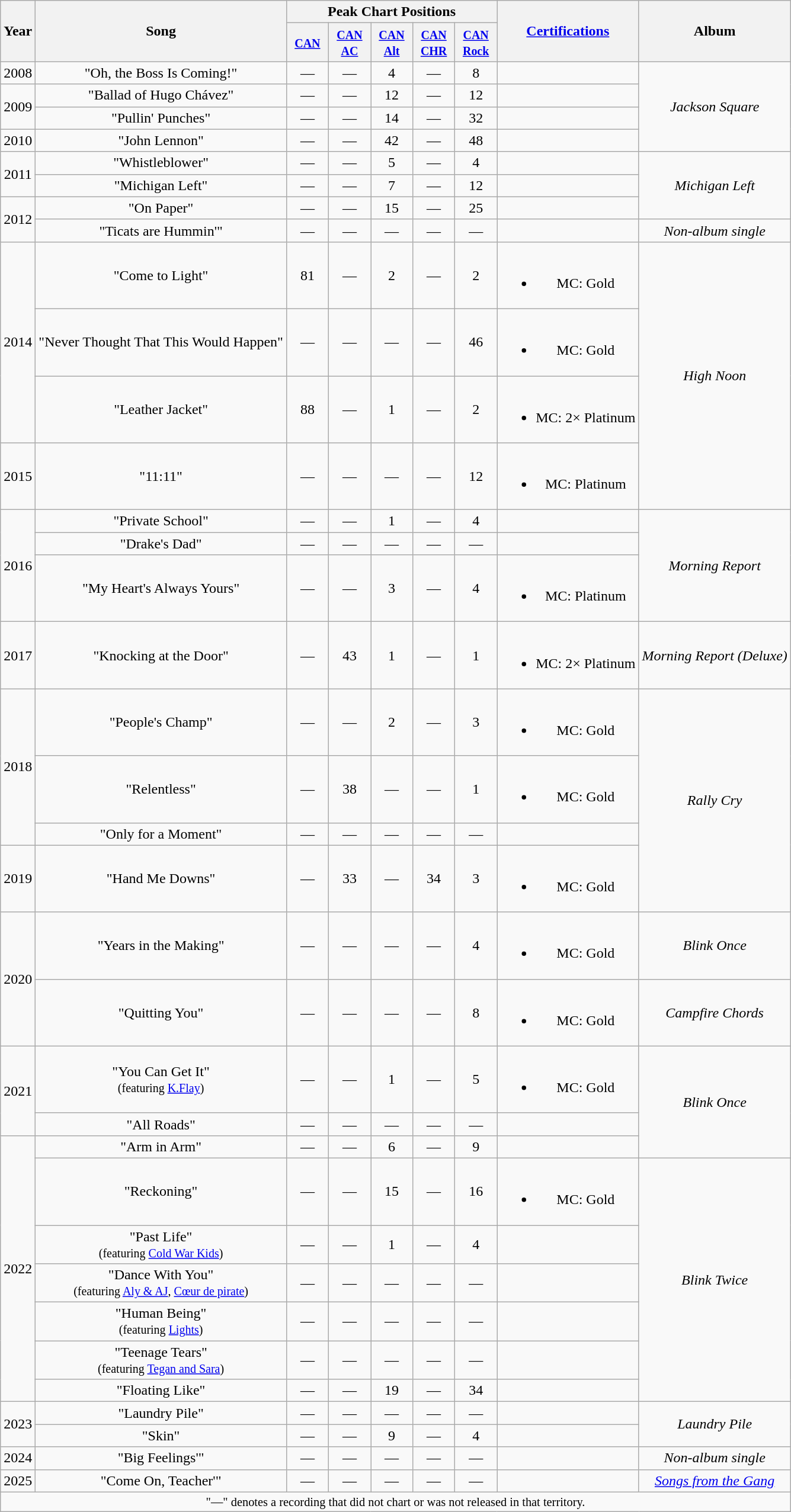<table class="wikitable plainrowheaders" style="text-align:center;">
<tr>
<th rowspan="2">Year</th>
<th rowspan="2">Song</th>
<th colspan="5">Peak Chart Positions</th>
<th rowspan="2"><a href='#'>Certifications</a></th>
<th rowspan="2">Album</th>
</tr>
<tr>
<th style="width:40px;"><small><a href='#'>CAN</a></small><br></th>
<th style="width:40px;"><small><a href='#'>CAN<br>AC</a></small><br></th>
<th style="width:40px;"><small><a href='#'>CAN<br>Alt</a></small><br></th>
<th style="width:40px;"><small><a href='#'>CAN<br>CHR</a></small><br></th>
<th style="width:40px;"><small><a href='#'>CAN<br>Rock</a></small><br></th>
</tr>
<tr>
<td style="text-align:center;">2008</td>
<td>"Oh, the Boss Is Coming!"</td>
<td style="text-align:center;">—</td>
<td style="text-align:center;">—</td>
<td style="text-align:center;">4</td>
<td style="text-align:center;">—</td>
<td style="text-align:center;">8</td>
<td></td>
<td rowspan="4"><em>Jackson Square</em></td>
</tr>
<tr>
<td style="text-align:center;" rowspan="2">2009</td>
<td>"Ballad of Hugo Chávez"</td>
<td style="text-align:center;">—</td>
<td style="text-align:center;">—</td>
<td style="text-align:center;">12</td>
<td style="text-align:center;">—</td>
<td style="text-align:center;">12</td>
<td></td>
</tr>
<tr>
<td>"Pullin' Punches"</td>
<td style="text-align:center;">—</td>
<td style="text-align:center;">—</td>
<td style="text-align:center;">14</td>
<td style="text-align:center;">—</td>
<td style="text-align:center;">32</td>
<td></td>
</tr>
<tr>
<td style="text-align:center;">2010</td>
<td>"John Lennon"</td>
<td style="text-align:center;">—</td>
<td style="text-align:center;">—</td>
<td style="text-align:center;">42</td>
<td style="text-align:center;">—</td>
<td style="text-align:center;">48</td>
<td></td>
</tr>
<tr>
<td style="text-align:center;" rowspan="2">2011</td>
<td>"Whistleblower"</td>
<td style="text-align:center;">—</td>
<td style="text-align:center;">—</td>
<td style="text-align:center;">5</td>
<td style="text-align:center;">—</td>
<td style="text-align:center;">4</td>
<td></td>
<td rowspan="3"><em>Michigan Left</em></td>
</tr>
<tr>
<td>"Michigan Left"</td>
<td style="text-align:center;">—</td>
<td style="text-align:center;">—</td>
<td style="text-align:center;">7</td>
<td style="text-align:center;">—</td>
<td style="text-align:center;">12</td>
<td></td>
</tr>
<tr>
<td style="text-align:center;" rowspan="2">2012</td>
<td>"On Paper"</td>
<td style="text-align:center;">—</td>
<td style="text-align:center;">—</td>
<td style="text-align:center;">15</td>
<td style="text-align:center;">—</td>
<td style="text-align:center;">25</td>
<td></td>
</tr>
<tr>
<td>"Ticats are Hummin'"</td>
<td style="text-align:center;">—</td>
<td style="text-align:center;">—</td>
<td style="text-align:center;">—</td>
<td style="text-align:center;">—</td>
<td style="text-align:center;">—</td>
<td></td>
<td><em>Non-album single</em></td>
</tr>
<tr>
<td style="text-align:center;" rowspan="3">2014</td>
<td>"Come to Light"</td>
<td style="text-align:center;">81</td>
<td style="text-align:center;">—</td>
<td style="text-align:center;">2</td>
<td style="text-align:center;">—</td>
<td style="text-align:center;">2</td>
<td><br><ul><li>MC: Gold</li></ul></td>
<td rowspan="4"><em>High Noon</em></td>
</tr>
<tr>
<td>"Never Thought That This Would Happen"</td>
<td style="text-align:center;">—</td>
<td style="text-align:center;">—</td>
<td style="text-align:center;">—</td>
<td style="text-align:center;">—</td>
<td style="text-align:center;">46</td>
<td><br><ul><li>MC: Gold</li></ul></td>
</tr>
<tr>
<td>"Leather Jacket"</td>
<td style="text-align:center;">88</td>
<td style="text-align:center;">—</td>
<td style="text-align:center;">1</td>
<td style="text-align:center;">—</td>
<td style="text-align:center;">2</td>
<td><br><ul><li>MC: 2× Platinum</li></ul></td>
</tr>
<tr>
<td style="text-align:center;" rowspan="1">2015</td>
<td>"11:11"</td>
<td style="text-align:center;">—</td>
<td style="text-align:center;">—</td>
<td style="text-align:center;">—</td>
<td style="text-align:center;">—</td>
<td style="text-align:center;">12</td>
<td><br><ul><li>MC: Platinum</li></ul></td>
</tr>
<tr>
<td style="text-align:center;" rowspan=3>2016</td>
<td>"Private School"</td>
<td style="text-align:center;">—</td>
<td style="text-align:center;">—</td>
<td style="text-align:center;">1</td>
<td style="text-align:center;">—</td>
<td style="text-align:center;">4</td>
<td></td>
<td rowspan=3><em>Morning Report</em></td>
</tr>
<tr>
<td>"Drake's Dad"</td>
<td style="text-align:center;">—</td>
<td style="text-align:center;">—</td>
<td style="text-align:center;">—</td>
<td style="text-align:center;">—</td>
<td style="text-align:center;">—</td>
<td></td>
</tr>
<tr>
<td>"My Heart's Always Yours"</td>
<td style="text-align:center;">—</td>
<td style="text-align:center;">—</td>
<td style="text-align:center;">3</td>
<td style="text-align:center;">—</td>
<td style="text-align:center;">4</td>
<td><br><ul><li>MC: Platinum</li></ul></td>
</tr>
<tr>
<td style="text-align:center;" rowspan="1">2017</td>
<td>"Knocking at the Door"</td>
<td style="text-align:center;">—</td>
<td style="text-align:center;">43</td>
<td style="text-align:center;">1</td>
<td style="text-align:center;">—</td>
<td style="text-align:center;">1</td>
<td><br><ul><li>MC: 2× Platinum</li></ul></td>
<td rowspan=1><em>Morning Report (Deluxe)</em></td>
</tr>
<tr>
<td rowspan="3" style="text-align:center;">2018</td>
<td>"People's Champ"</td>
<td style="text-align:center;">—</td>
<td style="text-align:center;">—</td>
<td style="text-align:center;">2</td>
<td style="text-align:center;">—</td>
<td style="text-align:center;">3</td>
<td><br><ul><li>MC: Gold</li></ul></td>
<td rowspan=4><em>Rally Cry</em></td>
</tr>
<tr>
<td>"Relentless"</td>
<td style="text-align:center;">—</td>
<td style="text-align:center;">38</td>
<td style="text-align:center;">—</td>
<td style="text-align:center;">—</td>
<td style="text-align:center;">1</td>
<td><br><ul><li>MC: Gold</li></ul></td>
</tr>
<tr>
<td>"Only for a Moment"</td>
<td style="text-align:center;">—</td>
<td style="text-align:center;">—</td>
<td style="text-align:center;">—</td>
<td style="text-align:center;">—</td>
<td style="text-align:center;">—</td>
<td></td>
</tr>
<tr>
<td style="text-align:center;">2019</td>
<td>"Hand Me Downs"</td>
<td style="text-align:center;">—</td>
<td style="text-align:center;">33</td>
<td style="text-align:center;">—</td>
<td style="text-align:center;">34</td>
<td style="text-align:center;">3</td>
<td><br><ul><li>MC: Gold</li></ul></td>
</tr>
<tr>
<td style="text-align:center;" rowspan="2">2020</td>
<td>"Years in the Making"</td>
<td style="text-align:center;">—</td>
<td style="text-align:center;">—</td>
<td style="text-align:center;">—</td>
<td style="text-align:center;">—</td>
<td style="text-align:center;">4</td>
<td><br><ul><li>MC: Gold</li></ul></td>
<td rowspan=1><em>Blink Once</em></td>
</tr>
<tr>
<td>"Quitting You"</td>
<td style="text-align:center;">—</td>
<td style="text-align:center;">—</td>
<td style="text-align:center;">—</td>
<td style="text-align:center;">—</td>
<td style="text-align:center;">8</td>
<td><br><ul><li>MC: Gold</li></ul></td>
<td><em>Campfire Chords</em></td>
</tr>
<tr>
<td style="text-align:center;" rowspan="2">2021</td>
<td>"You Can Get It"<br> <small>(featuring <a href='#'>K.Flay</a>)</small></td>
<td style="text-align:center;">—</td>
<td style="text-align:center;">—</td>
<td style="text-align:center;">1</td>
<td style="text-align:center;">—</td>
<td style="text-align:center;">5</td>
<td><br><ul><li>MC: Gold</li></ul></td>
<td rowspan=3><em>Blink Once</em></td>
</tr>
<tr>
<td>"All Roads"</td>
<td style="text-align:center;">—</td>
<td style="text-align:center;">—</td>
<td style="text-align:center;">—</td>
<td style="text-align:center;">—</td>
<td style="text-align:center;">—</td>
<td></td>
</tr>
<tr>
<td rowspan="7" style="text-align:center;">2022</td>
<td>"Arm in Arm"</td>
<td style="text-align:center;">—</td>
<td style="text-align:center;">—</td>
<td style="text-align:center;">6</td>
<td style="text-align:center;">—</td>
<td style="text-align:center;">9</td>
<td></td>
</tr>
<tr>
<td>"Reckoning"</td>
<td style="text-align:center;">—</td>
<td style="text-align:center;">—</td>
<td style="text-align:center;">15</td>
<td style="text-align:center;">—</td>
<td style="text-align:center;">16</td>
<td><br><ul><li>MC: Gold</li></ul></td>
<td rowspan="6"><em>Blink Twice</em></td>
</tr>
<tr>
<td>"Past Life"<br> <small>(featuring <a href='#'>Cold War Kids</a>)</small></td>
<td>—</td>
<td>—</td>
<td style="text-align:center;">1</td>
<td>—</td>
<td style="text-align:center;">4</td>
<td></td>
</tr>
<tr>
<td>"Dance With You"<br> <small>(featuring <a href='#'>Aly & AJ</a>, <a href='#'>Cœur de pirate</a>)</small></td>
<td>—</td>
<td>—</td>
<td>—</td>
<td>—</td>
<td>—</td>
<td></td>
</tr>
<tr>
<td>"Human Being"<br> <small>(featuring <a href='#'>Lights</a>)</small></td>
<td>—</td>
<td>—</td>
<td>—</td>
<td>—</td>
<td>—</td>
<td></td>
</tr>
<tr>
<td>"Teenage Tears"<br> <small>(featuring <a href='#'>Tegan and Sara</a>)</small></td>
<td>—</td>
<td>—</td>
<td>—</td>
<td>—</td>
<td>—</td>
<td></td>
</tr>
<tr>
<td>"Floating Like"</td>
<td>—</td>
<td>—</td>
<td style="text-align:center;">19</td>
<td>—</td>
<td style="text-align:center;">34</td>
<td></td>
</tr>
<tr>
<td rowspan=2>2023</td>
<td>"Laundry Pile"</td>
<td>—</td>
<td>—</td>
<td>—</td>
<td>—</td>
<td>—</td>
<td></td>
<td rowspan=2><em>Laundry Pile</em></td>
</tr>
<tr>
<td>"Skin"</td>
<td>—</td>
<td>—</td>
<td style="text-align:center;">9</td>
<td>—</td>
<td style="text-align:center;">4</td>
<td></td>
</tr>
<tr>
<td rowspan=1>2024</td>
<td>"Big Feelings'"</td>
<td style="text-align:center;">—</td>
<td style="text-align:center;">—</td>
<td style="text-align:center;">—</td>
<td style="text-align:center;">—</td>
<td style="text-align:center;">—</td>
<td></td>
<td><em>Non-album single</em></td>
</tr>
<tr>
<td rowspan=1>2025</td>
<td>"Come On, Teacher'"</td>
<td style="text-align:center;">—</td>
<td style="text-align:center;">—</td>
<td style="text-align:center;">—</td>
<td style="text-align:center;">—</td>
<td style="text-align:center;">—</td>
<td></td>
<td><em><a href='#'>Songs from the Gang</a></em></td>
</tr>
<tr>
<td colspan="18" style="text-align:center; font-size:85%;">"—" denotes a recording that did not chart or was not released in that territory.</td>
</tr>
</table>
